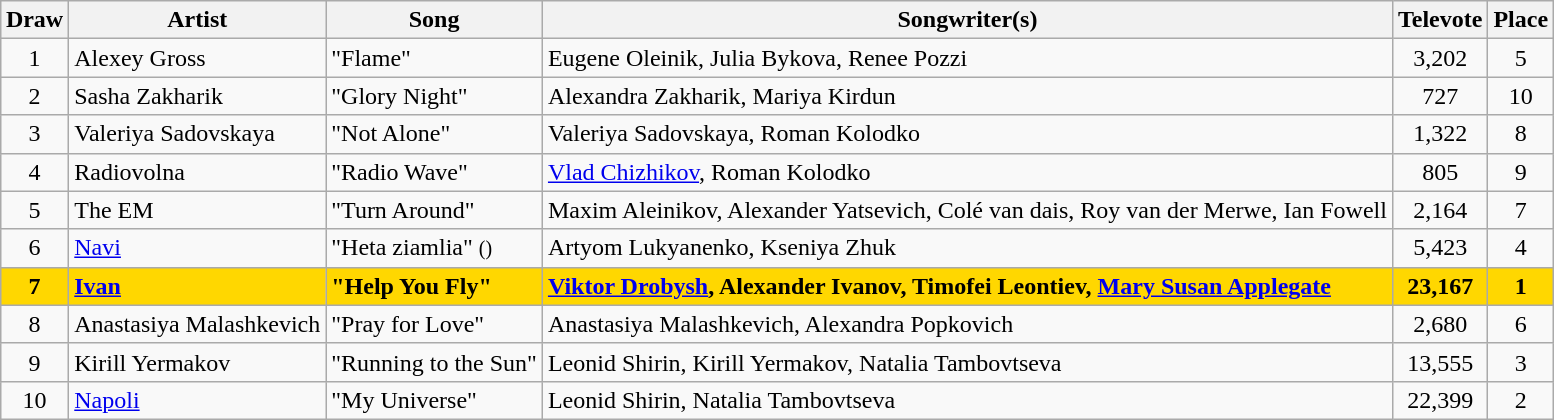<table class="sortable wikitable" style="margin: 1em auto 1em auto; text-align:center">
<tr>
<th>Draw</th>
<th>Artist</th>
<th>Song</th>
<th>Songwriter(s)</th>
<th>Televote</th>
<th>Place</th>
</tr>
<tr>
<td>1</td>
<td align="left">Alexey Gross</td>
<td align="left">"Flame"</td>
<td align="left">Eugene Oleinik, Julia Bykova, Renee Pozzi</td>
<td>3,202</td>
<td>5</td>
</tr>
<tr>
<td>2</td>
<td align="left">Sasha Zakharik</td>
<td align="left">"Glory Night"</td>
<td align="left">Alexandra Zakharik, Mariya Kirdun</td>
<td>727</td>
<td>10</td>
</tr>
<tr>
<td>3</td>
<td align="left">Valeriya Sadovskaya</td>
<td align="left">"Not Alone"</td>
<td align="left">Valeriya Sadovskaya, Roman Kolodko</td>
<td>1,322</td>
<td>8</td>
</tr>
<tr>
<td>4</td>
<td align="left">Radiovolna</td>
<td align="left">"Radio Wave"</td>
<td align="left"><a href='#'>Vlad Chizhikov</a>, Roman Kolodko</td>
<td>805</td>
<td>9</td>
</tr>
<tr>
<td>5</td>
<td align="left">The EM</td>
<td align="left">"Turn Around"</td>
<td align="left">Maxim Aleinikov, Alexander Yatsevich, Colé van dais, Roy van der Merwe, Ian Fowell</td>
<td>2,164</td>
<td>7</td>
</tr>
<tr>
<td>6</td>
<td align="left"><a href='#'>Navi</a></td>
<td align="left">"Heta ziamlia" <small>()</small></td>
<td align="left">Artyom Lukyanenko, Kseniya Zhuk</td>
<td>5,423</td>
<td>4</td>
</tr>
<tr style="font-weight:bold; background:gold;">
<td>7</td>
<td align="left"><a href='#'>Ivan</a></td>
<td align="left">"Help You Fly"</td>
<td align="left"><a href='#'>Viktor Drobysh</a>, Alexander Ivanov, Timofei Leontiev, <a href='#'>Mary Susan Applegate</a></td>
<td>23,167</td>
<td>1</td>
</tr>
<tr>
<td>8</td>
<td align="left">Anastasiya Malashkevich</td>
<td align="left">"Pray for Love"</td>
<td align="left">Anastasiya Malashkevich, Alexandra Popkovich</td>
<td>2,680</td>
<td>6</td>
</tr>
<tr>
<td>9</td>
<td align="left">Kirill Yermakov</td>
<td align="left">"Running to the Sun"</td>
<td align="left">Leonid Shirin, Kirill Yermakov, Natalia Tambovtseva</td>
<td>13,555</td>
<td>3</td>
</tr>
<tr>
<td>10</td>
<td align="left"><a href='#'>Napoli</a></td>
<td align="left">"My Universe"</td>
<td align="left">Leonid Shirin, Natalia Tambovtseva</td>
<td>22,399</td>
<td>2</td>
</tr>
</table>
